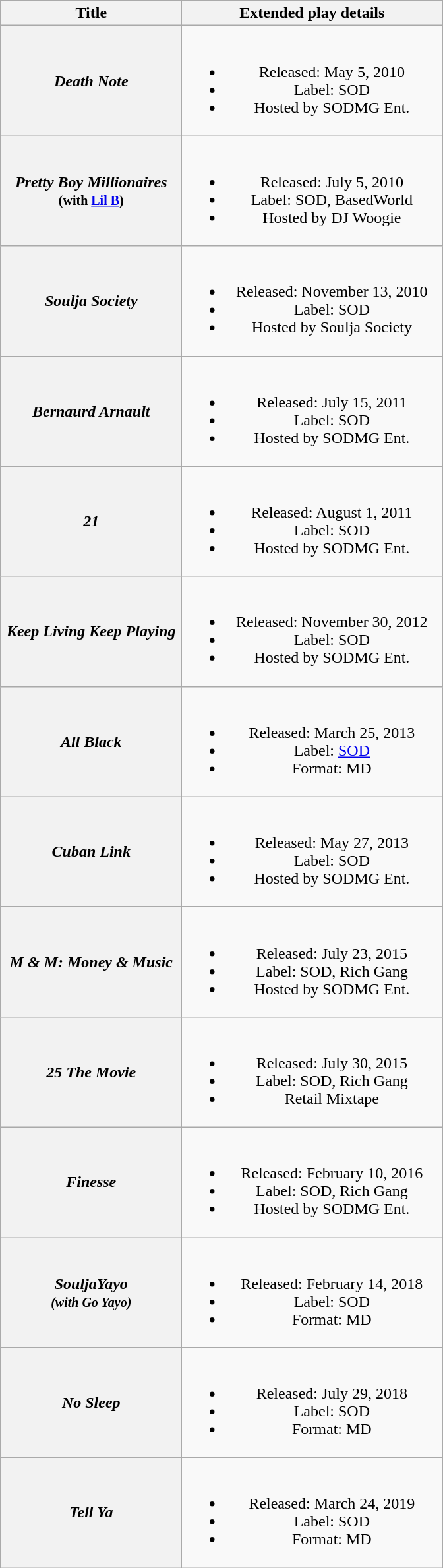<table class="wikitable plainrowheaders" style="text-align:center;">
<tr>
<th scope="col" style="width:11em;">Title</th>
<th scope="col" style="width:16em;">Extended play details</th>
</tr>
<tr>
<th scope="row"><em>Death Note</em></th>
<td><br><ul><li>Released: May 5, 2010</li><li>Label: SOD</li><li>Hosted by SODMG Ent.</li></ul></td>
</tr>
<tr>
<th scope="row"><em>Pretty Boy Millionaires</em><br><small>(with <a href='#'>Lil B</a>)</small></th>
<td><br><ul><li>Released: July 5, 2010</li><li>Label: SOD, BasedWorld</li><li>Hosted by DJ Woogie</li></ul></td>
</tr>
<tr>
<th scope="row"><em>Soulja Society</em></th>
<td><br><ul><li>Released: November 13, 2010</li><li>Label: SOD</li><li>Hosted by Soulja Society</li></ul></td>
</tr>
<tr>
<th scope="row"><em>Bernaurd Arnault</em></th>
<td><br><ul><li>Released: July 15, 2011</li><li>Label: SOD</li><li>Hosted by SODMG Ent.</li></ul></td>
</tr>
<tr>
<th scope="row"><em>21</em></th>
<td><br><ul><li>Released: August 1, 2011</li><li>Label: SOD</li><li>Hosted by SODMG Ent.</li></ul></td>
</tr>
<tr>
<th scope="row"><em>Keep Living Keep Playing</em></th>
<td><br><ul><li>Released: November 30, 2012</li><li>Label: SOD</li><li>Hosted by SODMG Ent.</li></ul></td>
</tr>
<tr>
<th scope="row"><em>All Black</em></th>
<td><br><ul><li>Released: March 25, 2013</li><li>Label: <a href='#'>SOD</a></li><li>Format: MD</li></ul></td>
</tr>
<tr>
<th scope="row"><em>Cuban Link</em></th>
<td><br><ul><li>Released: May 27, 2013</li><li>Label: SOD</li><li>Hosted by SODMG Ent.</li></ul></td>
</tr>
<tr>
<th scope="row"><em>M & M: Money & Music</em></th>
<td><br><ul><li>Released: July 23, 2015</li><li>Label: SOD, Rich Gang</li><li>Hosted by SODMG Ent.</li></ul></td>
</tr>
<tr>
<th scope="row"><em>25 The Movie</em></th>
<td><br><ul><li>Released: July 30, 2015</li><li>Label: SOD, Rich Gang</li><li>Retail Mixtape</li></ul></td>
</tr>
<tr>
<th scope="row"><em>Finesse</em></th>
<td><br><ul><li>Released: February 10, 2016</li><li>Label: SOD, Rich Gang</li><li>Hosted by SODMG Ent.</li></ul></td>
</tr>
<tr>
<th scope="row"><em>SouljaYayo <br><small>(with Go Yayo)</small></em></th>
<td><br><ul><li>Released: February 14, 2018</li><li>Label: SOD</li><li>Format: MD</li></ul></td>
</tr>
<tr>
<th scope="row"><em>No Sleep</em></th>
<td><br><ul><li>Released: July 29, 2018</li><li>Label: SOD</li><li>Format: MD</li></ul></td>
</tr>
<tr>
<th scope="row"><em>Tell Ya</em></th>
<td><br><ul><li>Released: March 24, 2019</li><li>Label: SOD</li><li>Format: MD</li></ul></td>
</tr>
</table>
